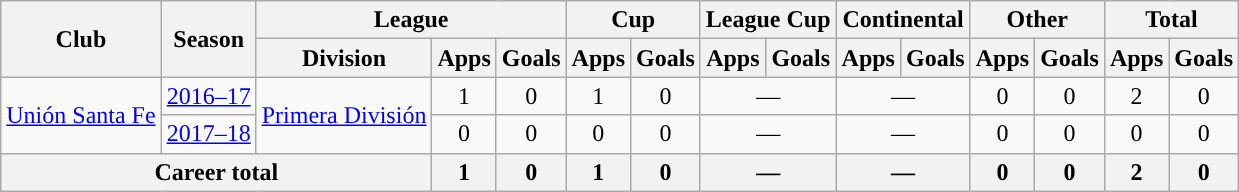<table class="wikitable" style="text-align:center">
<tr>
<th rowspan="2">Club</th>
<th rowspan="2">Season</th>
<th colspan="3">League</th>
<th colspan="2">Cup</th>
<th colspan="2">League Cup</th>
<th colspan="2">Continental</th>
<th colspan="2">Other</th>
<th colspan="2">Total</th>
</tr>
<tr>
<th>Division</th>
<th>Apps</th>
<th>Goals</th>
<th>Apps</th>
<th>Goals</th>
<th>Apps</th>
<th>Goals</th>
<th>Apps</th>
<th>Goals</th>
<th>Apps</th>
<th>Goals</th>
<th>Apps</th>
<th>Goals</th>
</tr>
<tr>
<td rowspan="2"><a href='#'>Unión Santa Fe</a></td>
<td><a href='#'>2016–17</a></td>
<td rowspan="2"><a href='#'>Primera División</a></td>
<td>1</td>
<td>0</td>
<td>1</td>
<td>0</td>
<td colspan="2">—</td>
<td colspan="2">—</td>
<td>0</td>
<td>0</td>
<td>2</td>
<td>0</td>
</tr>
<tr>
<td><a href='#'>2017–18</a></td>
<td>0</td>
<td>0</td>
<td>0</td>
<td>0</td>
<td colspan="2">—</td>
<td colspan="2">—</td>
<td>0</td>
<td>0</td>
<td>0</td>
<td>0</td>
</tr>
<tr>
<th colspan="3">Career total</th>
<th>1</th>
<th>0</th>
<th>1</th>
<th>0</th>
<th colspan="2">—</th>
<th colspan="2">—</th>
<th>0</th>
<th>0</th>
<th>2</th>
<th>0</th>
</tr>
</table>
